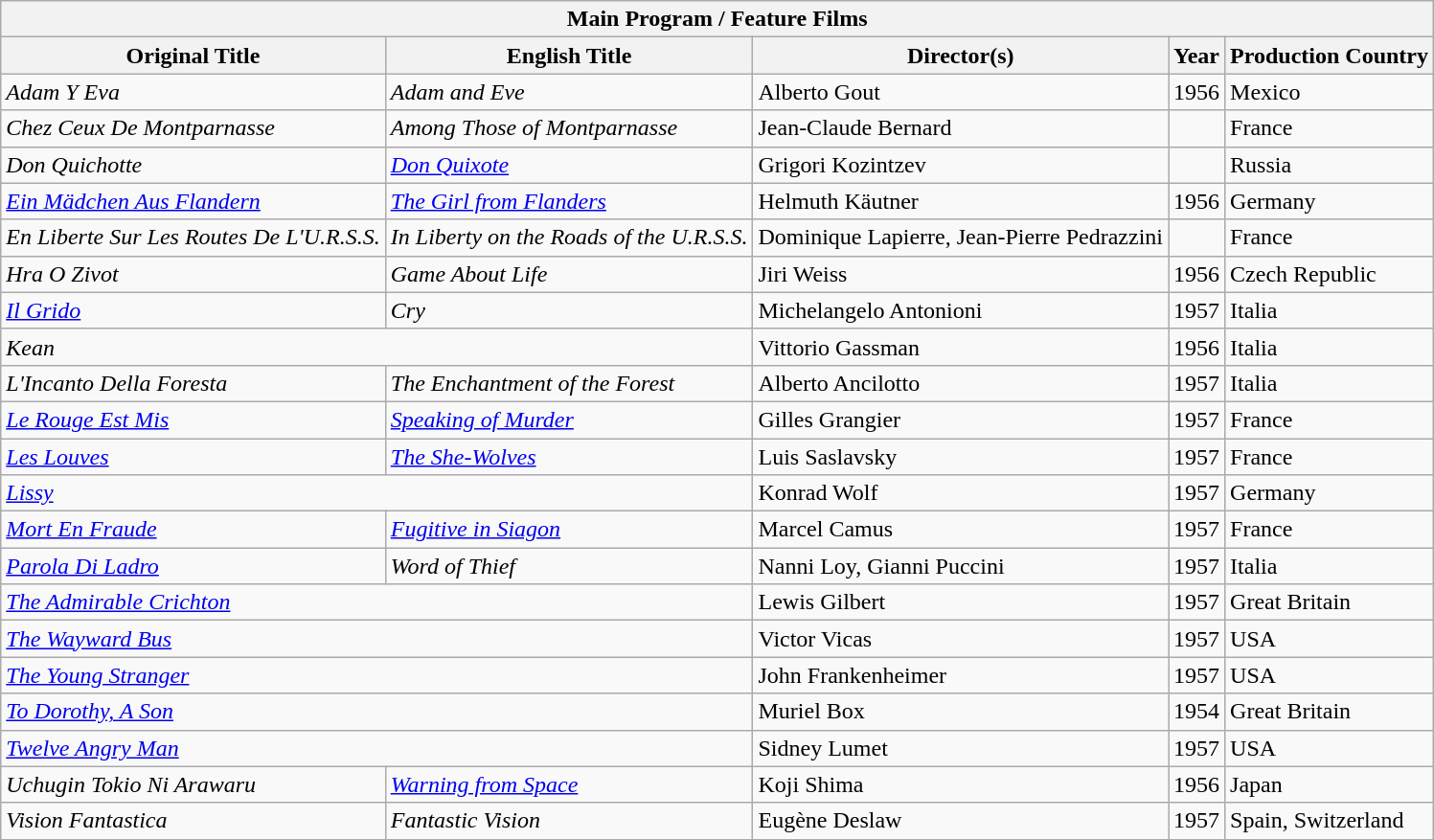<table class="wikitable sortable">
<tr>
<th colspan="5">Main Program / Feature Films</th>
</tr>
<tr>
<th>Original Title</th>
<th>English Title</th>
<th>Director(s)</th>
<th>Year</th>
<th>Production Country</th>
</tr>
<tr>
<td><em>Adam Y Eva</em></td>
<td><em>Adam and Eve</em></td>
<td>Alberto Gout</td>
<td>1956</td>
<td>Mexico</td>
</tr>
<tr>
<td><em>Chez Ceux De Montparnasse</em></td>
<td><em>Among Those of Montparnasse</em></td>
<td>Jean-Claude Bernard</td>
<td></td>
<td>France</td>
</tr>
<tr>
<td><em>Don Quichotte</em></td>
<td><em><a href='#'>Don Quixote</a></em></td>
<td>Grigori Kozintzev</td>
<td></td>
<td>Russia</td>
</tr>
<tr>
<td><em><a href='#'>Ein Mädchen Aus Flandern</a></em></td>
<td><em><a href='#'>The Girl from Flanders</a></em></td>
<td>Helmuth Käutner</td>
<td>1956</td>
<td>Germany</td>
</tr>
<tr>
<td><em>En Liberte Sur Les Routes De L'U.R.S.S.</em></td>
<td><em>In Liberty on the Roads of the U.R.S.S.</em></td>
<td>Dominique Lapierre, Jean-Pierre Pedrazzini</td>
<td></td>
<td>France</td>
</tr>
<tr>
<td><em>Hra O Zivot</em></td>
<td><em>Game About Life</em></td>
<td>Jiri Weiss</td>
<td>1956</td>
<td>Czech Republic</td>
</tr>
<tr>
<td><em><a href='#'>Il Grido</a></em></td>
<td><em>Cry</em></td>
<td>Michelangelo Antonioni</td>
<td>1957</td>
<td>Italia</td>
</tr>
<tr>
<td colspan="2"><em>Kean</em></td>
<td>Vittorio Gassman</td>
<td>1956</td>
<td>Italia</td>
</tr>
<tr>
<td><em>L'Incanto Della Foresta</em></td>
<td><em>The Enchantment of the Forest</em></td>
<td>Alberto Ancilotto</td>
<td>1957</td>
<td>Italia</td>
</tr>
<tr>
<td><em><a href='#'>Le Rouge Est Mis</a></em></td>
<td><em><a href='#'>Speaking of Murder</a></em></td>
<td>Gilles Grangier</td>
<td>1957</td>
<td>France</td>
</tr>
<tr>
<td><em><a href='#'>Les Louves</a></em></td>
<td><em><a href='#'>The She-Wolves</a></em></td>
<td>Luis Saslavsky</td>
<td>1957</td>
<td>France</td>
</tr>
<tr>
<td colspan="2"><em><a href='#'>Lissy</a></em></td>
<td>Konrad Wolf</td>
<td>1957</td>
<td>Germany</td>
</tr>
<tr>
<td><em><a href='#'>Mort En Fraude</a></em></td>
<td><em><a href='#'>Fugitive in Siagon</a></em></td>
<td>Marcel Camus</td>
<td>1957</td>
<td>France</td>
</tr>
<tr>
<td><em><a href='#'>Parola Di Ladro</a></em></td>
<td><em>Word of Thief</em></td>
<td>Nanni Loy, Gianni Puccini</td>
<td>1957</td>
<td>Italia</td>
</tr>
<tr>
<td colspan="2"><em><a href='#'>The Admirable Crichton</a></em></td>
<td>Lewis Gilbert</td>
<td>1957</td>
<td>Great Britain</td>
</tr>
<tr>
<td colspan="2"><em><a href='#'>The Wayward Bus</a></em></td>
<td>Victor Vicas</td>
<td>1957</td>
<td>USA</td>
</tr>
<tr>
<td colspan="2"><em><a href='#'>The Young Stranger</a></em></td>
<td>John Frankenheimer</td>
<td>1957</td>
<td>USA</td>
</tr>
<tr>
<td colspan="2"><em><a href='#'>To Dorothy, A Son</a></em></td>
<td>Muriel Box</td>
<td>1954</td>
<td>Great Britain</td>
</tr>
<tr>
<td colspan="2"><em><a href='#'>Twelve Angry Man</a></em></td>
<td>Sidney Lumet</td>
<td>1957</td>
<td>USA</td>
</tr>
<tr>
<td><em>Uchugin Tokio Ni Arawaru</em></td>
<td><em><a href='#'>Warning from Space</a></em></td>
<td>Koji Shima</td>
<td>1956</td>
<td>Japan</td>
</tr>
<tr>
<td><em>Vision Fantastica</em></td>
<td><em>Fantastic Vision</em></td>
<td>Eugène Deslaw</td>
<td>1957</td>
<td>Spain, Switzerland</td>
</tr>
</table>
